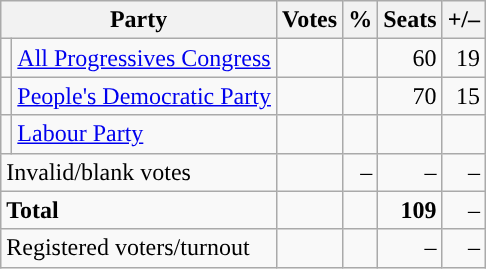<table class=wikitable style=text-align:right>
<tr>
<th colspan=2>Party</th>
<th>Votes</th>
<th>%</th>
<th>Seats</th>
<th>+/–</th>
</tr>
<tr>
<td style="background-color: "></td>
<td align=left><a href='#'>All Progressives Congress</a></td>
<td></td>
<td></td>
<td>60</td>
<td>19 </td>
</tr>
<tr>
<td style="background-color: "></td>
<td align=left><a href='#'>People's Democratic Party</a></td>
<td></td>
<td></td>
<td>70</td>
<td>15</td>
</tr>
<tr>
<td></td>
<td align=left><a href='#'>Labour Party</a></td>
<td></td>
<td></td>
<td></td>
<td></td>
</tr>
<tr>
<td align=left colspan=2>Invalid/blank votes</td>
<td></td>
<td>–</td>
<td>–</td>
<td>–</td>
</tr>
<tr>
<td align=left colspan=2><strong>Total</strong></td>
<td></td>
<td></td>
<td><strong>109</strong></td>
<td>–</td>
</tr>
<tr>
<td align=left colspan=2>Registered voters/turnout</td>
<td></td>
<td></td>
<td>–</td>
<td>–</td>
</tr>
</table>
